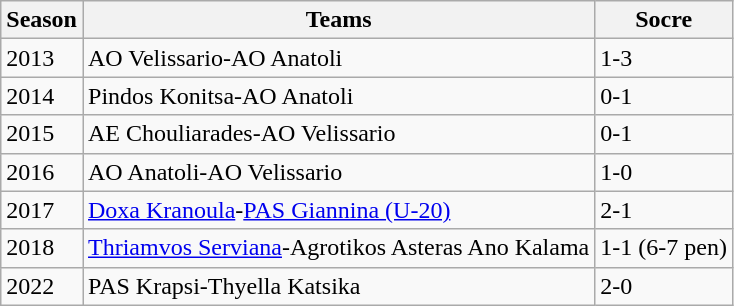<table class="wikitable">
<tr>
<th>Season</th>
<th>Teams</th>
<th>Socre</th>
</tr>
<tr>
<td>2013</td>
<td>AO Velissario-AO Anatoli</td>
<td>1-3</td>
</tr>
<tr>
<td>2014</td>
<td>Pindos Konitsa-AO Anatoli</td>
<td>0-1</td>
</tr>
<tr>
<td>2015</td>
<td>AE Chouliarades-AO Velissario</td>
<td>0-1</td>
</tr>
<tr>
<td>2016</td>
<td>AO Anatoli-AO Velissario</td>
<td>1-0</td>
</tr>
<tr>
<td>2017</td>
<td><a href='#'>Doxa Kranoula</a>-<a href='#'>PAS Giannina (U-20)</a></td>
<td>2-1</td>
</tr>
<tr>
<td>2018</td>
<td><a href='#'>Thriamvos Serviana</a>-Agrotikos Asteras Ano Kalama</td>
<td>1-1 (6-7 pen)</td>
</tr>
<tr>
<td>2022</td>
<td>PAS Krapsi-Thyella Katsika</td>
<td>2-0</td>
</tr>
</table>
